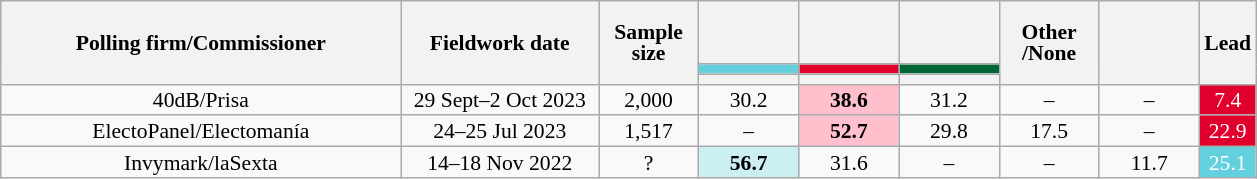<table class="wikitable collapsible collapsed" style="text-align:center; font-size:90%; line-height:14px;">
<tr style="height:42px;">
<th style="width:260px;" rowspan="3">Polling firm/Commissioner</th>
<th style="width:125px;" rowspan="3">Fieldwork date</th>
<th style="width:60px;" rowspan="3">Sample size</th>
<th style="width:60px;"></th>
<th style="width:60px;"></th>
<th style="width:60px;"></th>
<th style="width:60px;" rowspan="3">Other<br>/None</th>
<th style="width:60px;" rowspan="3"></th>
<th style="width:30px;" rowspan="3">Lead</th>
</tr>
<tr>
<th style="color:inherit;background:#62D0DD;"></th>
<th style="color:inherit;background:#E1002D;"></th>
<th style="color:inherit;background:#006633;"></th>
</tr>
<tr>
<th></th>
<th></th>
<th></th>
</tr>
<tr>
<td>40dB/Prisa</td>
<td>29 Sept–2 Oct 2023</td>
<td>2,000</td>
<td>30.2</td>
<td style="color:inherit;background:#FFBFCC;"><strong>38.6</strong></td>
<td>31.2</td>
<td>–</td>
<td>–</td>
<td style="color:inherit;background:#E1002D; color:white;">7.4</td>
</tr>
<tr>
<td>ElectoPanel/Electomanía</td>
<td>24–25 Jul 2023</td>
<td>1,517</td>
<td>–</td>
<td style="color:inherit;background:#FFBFCC;"><strong>52.7</strong></td>
<td>29.8</td>
<td>17.5</td>
<td>–</td>
<td style="color:inherit;background:#E1002D; color:white;">22.9</td>
</tr>
<tr>
<td>Invymark/laSexta</td>
<td>14–18 Nov 2022</td>
<td>?</td>
<td style="color:inherit;background:#CBEFF3;"><strong>56.7</strong></td>
<td>31.6</td>
<td>–</td>
<td>–</td>
<td>11.7</td>
<td style="color:inherit;background:#62D0DD; color:white;">25.1</td>
</tr>
</table>
